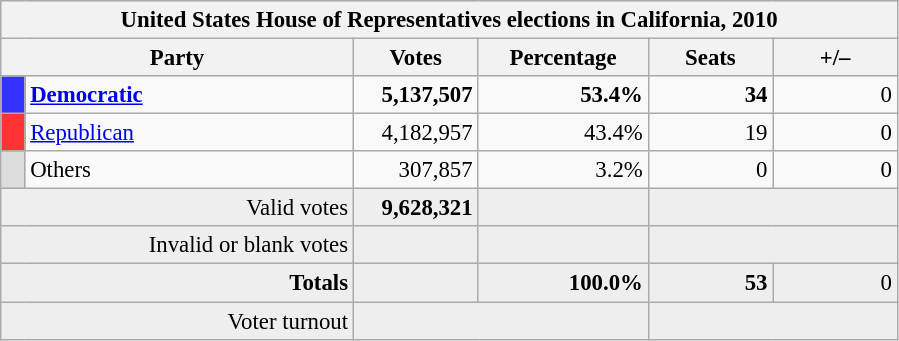<table class="wikitable" style="font-size: 95%;">
<tr style="background-color:#E9E9E9">
<th colspan="6">United States House of Representatives elections in California, 2010</th>
</tr>
<tr bgcolor="#EEEEEE" align="center">
<th colspan=2 style="width: 15em">Party</th>
<th style="width: 5em">Votes</th>
<th style="width: 7em">Percentage</th>
<th style="width: 5em">Seats</th>
<th style="width: 5em">+/–</th>
</tr>
<tr>
<th style="background-color:#3333FF; width: 3px"></th>
<td style="width: 130px"><strong><a href='#'>Democratic</a></strong></td>
<td align="right"><strong>5,137,507</strong></td>
<td align="right"><strong>53.4%</strong></td>
<td align="right"><strong>34</strong></td>
<td align="right">0</td>
</tr>
<tr>
<th style="background-color:#FF3333; width: 3px"></th>
<td style="width: 130px"><a href='#'>Republican</a></td>
<td align="right">4,182,957</td>
<td align="right">43.4%</td>
<td align="right">19</td>
<td align="right">0</td>
</tr>
<tr>
<th style="background-color:#DDDDDD; width: 3px"></th>
<td style="width: 130px">Others</td>
<td align="right">307,857</td>
<td align="right">3.2%</td>
<td align="right">0</td>
<td align="right">0</td>
</tr>
<tr bgcolor="#EEEEEE">
<td colspan="2" align="right">Valid votes</td>
<td align="right"><strong>9,628,321</strong></td>
<td align="right"></td>
<td colspan="2" align="right"></td>
</tr>
<tr bgcolor="#EEEEEE">
<td colspan="2" align="right">Invalid or blank votes</td>
<td align="right"></td>
<td align="right"></td>
<td colspan="2" align="right"></td>
</tr>
<tr bgcolor="#EEEEEE">
<td colspan="2" align="right"><strong>Totals</strong></td>
<td align="right"></td>
<td align="right"><strong>100.0%</strong></td>
<td align="right"><strong>53</strong></td>
<td align="right">0</td>
</tr>
<tr bgcolor="#EEEEEE">
<td colspan="2" align="right">Voter turnout</td>
<td colspan="2" align="right"></td>
<td colspan="2" align="right"></td>
</tr>
</table>
